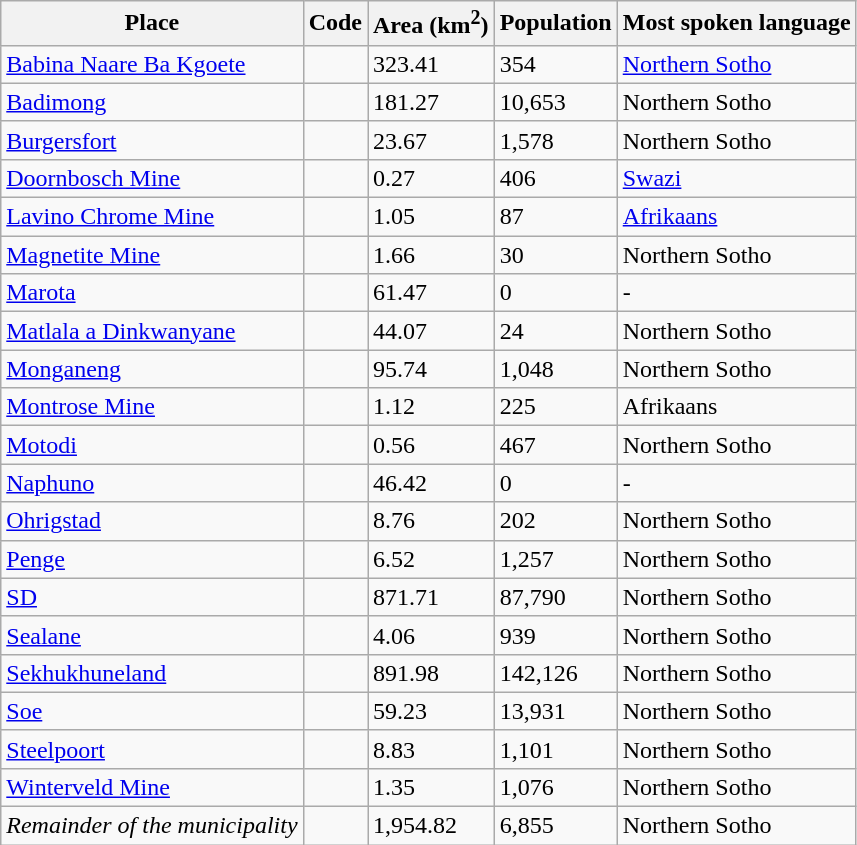<table class="wikitable sortable">
<tr>
<th>Place</th>
<th>Code</th>
<th>Area (km<sup>2</sup>)</th>
<th>Population</th>
<th>Most spoken language</th>
</tr>
<tr>
<td><a href='#'>Babina Naare Ba Kgoete</a></td>
<td></td>
<td>323.41</td>
<td>354</td>
<td><a href='#'>Northern Sotho</a></td>
</tr>
<tr>
<td><a href='#'>Badimong</a></td>
<td></td>
<td>181.27</td>
<td>10,653</td>
<td>Northern Sotho</td>
</tr>
<tr>
<td><a href='#'>Burgersfort</a></td>
<td></td>
<td>23.67</td>
<td>1,578</td>
<td>Northern Sotho</td>
</tr>
<tr>
<td><a href='#'>Doornbosch Mine</a></td>
<td></td>
<td>0.27</td>
<td>406</td>
<td><a href='#'>Swazi</a></td>
</tr>
<tr>
<td><a href='#'>Lavino Chrome Mine</a></td>
<td></td>
<td>1.05</td>
<td>87</td>
<td><a href='#'>Afrikaans</a></td>
</tr>
<tr>
<td><a href='#'>Magnetite Mine</a></td>
<td></td>
<td>1.66</td>
<td>30</td>
<td>Northern Sotho</td>
</tr>
<tr>
<td><a href='#'>Marota</a></td>
<td></td>
<td>61.47</td>
<td>0</td>
<td>-</td>
</tr>
<tr>
<td><a href='#'>Matlala a Dinkwanyane</a></td>
<td></td>
<td>44.07</td>
<td>24</td>
<td>Northern Sotho</td>
</tr>
<tr>
<td><a href='#'>Monganeng</a></td>
<td></td>
<td>95.74</td>
<td>1,048</td>
<td>Northern Sotho</td>
</tr>
<tr>
<td><a href='#'>Montrose Mine</a></td>
<td></td>
<td>1.12</td>
<td>225</td>
<td>Afrikaans</td>
</tr>
<tr>
<td><a href='#'>Motodi</a></td>
<td></td>
<td>0.56</td>
<td>467</td>
<td>Northern Sotho</td>
</tr>
<tr>
<td><a href='#'>Naphuno</a></td>
<td></td>
<td>46.42</td>
<td>0</td>
<td>-</td>
</tr>
<tr>
<td><a href='#'>Ohrigstad</a></td>
<td></td>
<td>8.76</td>
<td>202</td>
<td>Northern Sotho</td>
</tr>
<tr>
<td><a href='#'>Penge</a></td>
<td></td>
<td>6.52</td>
<td>1,257</td>
<td>Northern Sotho</td>
</tr>
<tr>
<td><a href='#'>SD</a></td>
<td></td>
<td>871.71</td>
<td>87,790</td>
<td>Northern Sotho</td>
</tr>
<tr>
<td><a href='#'>Sealane</a></td>
<td></td>
<td>4.06</td>
<td>939</td>
<td>Northern Sotho</td>
</tr>
<tr>
<td><a href='#'>Sekhukhuneland</a></td>
<td></td>
<td>891.98</td>
<td>142,126</td>
<td>Northern Sotho</td>
</tr>
<tr>
<td><a href='#'>Soe</a></td>
<td></td>
<td>59.23</td>
<td>13,931</td>
<td>Northern Sotho</td>
</tr>
<tr>
<td><a href='#'>Steelpoort</a></td>
<td></td>
<td>8.83</td>
<td>1,101</td>
<td>Northern Sotho</td>
</tr>
<tr>
<td><a href='#'>Winterveld Mine</a></td>
<td></td>
<td>1.35</td>
<td>1,076</td>
<td>Northern Sotho</td>
</tr>
<tr>
<td><em>Remainder of the municipality</em></td>
<td></td>
<td>1,954.82</td>
<td>6,855</td>
<td>Northern Sotho</td>
</tr>
</table>
